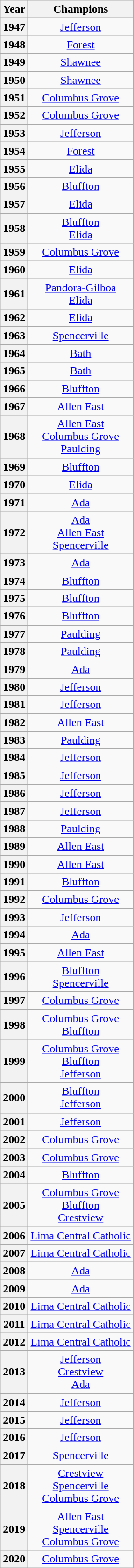<table class="wikitable" style="text-align: center;">
<tr>
<th rowspan=1>Year</th>
<th colspan=5>Champions</th>
</tr>
<tr>
<th>1947</th>
<td><a href='#'>Jefferson</a></td>
</tr>
<tr>
<th>1948</th>
<td><a href='#'>Forest</a></td>
</tr>
<tr>
<th>1949</th>
<td><a href='#'>Shawnee</a></td>
</tr>
<tr>
<th>1950</th>
<td><a href='#'>Shawnee</a></td>
</tr>
<tr>
<th>1951</th>
<td><a href='#'>Columbus Grove</a></td>
</tr>
<tr>
<th>1952</th>
<td><a href='#'>Columbus Grove</a></td>
</tr>
<tr>
<th>1953</th>
<td><a href='#'>Jefferson</a></td>
</tr>
<tr>
<th>1954</th>
<td><a href='#'>Forest</a></td>
</tr>
<tr>
<th>1955</th>
<td><a href='#'>Elida</a></td>
</tr>
<tr>
<th>1956</th>
<td><a href='#'>Bluffton</a></td>
</tr>
<tr>
<th>1957</th>
<td><a href='#'>Elida</a></td>
</tr>
<tr>
<th>1958</th>
<td><a href='#'>Bluffton</a><br><a href='#'>Elida</a></td>
</tr>
<tr>
<th>1959</th>
<td><a href='#'>Columbus Grove</a></td>
</tr>
<tr>
<th>1960</th>
<td><a href='#'>Elida</a></td>
</tr>
<tr>
<th>1961</th>
<td><a href='#'>Pandora-Gilboa</a><br><a href='#'>Elida</a></td>
</tr>
<tr>
<th>1962</th>
<td><a href='#'>Elida</a></td>
</tr>
<tr>
<th>1963</th>
<td><a href='#'>Spencerville</a></td>
</tr>
<tr>
<th>1964</th>
<td><a href='#'>Bath</a></td>
</tr>
<tr>
<th>1965</th>
<td><a href='#'>Bath</a></td>
</tr>
<tr>
<th>1966</th>
<td><a href='#'>Bluffton</a></td>
</tr>
<tr>
<th>1967</th>
<td><a href='#'>Allen East</a></td>
</tr>
<tr>
<th>1968</th>
<td><a href='#'>Allen East</a><br><a href='#'>Columbus Grove</a><br><a href='#'>Paulding</a></td>
</tr>
<tr>
<th>1969</th>
<td><a href='#'>Bluffton</a></td>
</tr>
<tr>
<th>1970</th>
<td><a href='#'>Elida</a></td>
</tr>
<tr>
<th>1971</th>
<td><a href='#'>Ada</a></td>
</tr>
<tr>
<th>1972</th>
<td><a href='#'>Ada</a><br><a href='#'>Allen East</a><br><a href='#'>Spencerville</a></td>
</tr>
<tr>
<th>1973</th>
<td><a href='#'>Ada</a></td>
</tr>
<tr>
<th>1974</th>
<td><a href='#'>Bluffton</a></td>
</tr>
<tr>
<th>1975</th>
<td><a href='#'>Bluffton</a></td>
</tr>
<tr>
<th>1976</th>
<td><a href='#'>Bluffton</a></td>
</tr>
<tr>
<th>1977</th>
<td><a href='#'>Paulding</a></td>
</tr>
<tr>
<th>1978</th>
<td><a href='#'>Paulding</a></td>
</tr>
<tr>
<th>1979</th>
<td><a href='#'>Ada</a></td>
</tr>
<tr>
<th>1980</th>
<td><a href='#'>Jefferson</a></td>
</tr>
<tr>
<th>1981</th>
<td><a href='#'>Jefferson</a></td>
</tr>
<tr>
<th>1982</th>
<td><a href='#'>Allen East</a></td>
</tr>
<tr>
<th>1983</th>
<td><a href='#'>Paulding</a></td>
</tr>
<tr>
<th>1984</th>
<td><a href='#'>Jefferson</a></td>
</tr>
<tr>
<th>1985</th>
<td><a href='#'>Jefferson</a></td>
</tr>
<tr>
<th>1986</th>
<td><a href='#'>Jefferson</a></td>
</tr>
<tr>
<th>1987</th>
<td><a href='#'>Jefferson</a></td>
</tr>
<tr>
<th>1988</th>
<td><a href='#'>Paulding</a></td>
</tr>
<tr>
<th>1989</th>
<td><a href='#'>Allen East</a></td>
</tr>
<tr>
<th>1990</th>
<td><a href='#'>Allen East</a></td>
</tr>
<tr>
<th>1991</th>
<td><a href='#'>Bluffton</a></td>
</tr>
<tr>
<th>1992</th>
<td><a href='#'>Columbus Grove</a></td>
</tr>
<tr>
<th>1993</th>
<td><a href='#'>Jefferson</a></td>
</tr>
<tr>
<th>1994</th>
<td><a href='#'>Ada</a></td>
</tr>
<tr>
<th>1995</th>
<td><a href='#'>Allen East</a></td>
</tr>
<tr>
<th>1996</th>
<td><a href='#'>Bluffton</a><br><a href='#'>Spencerville</a></td>
</tr>
<tr>
<th>1997</th>
<td><a href='#'>Columbus Grove</a></td>
</tr>
<tr>
<th>1998</th>
<td><a href='#'>Columbus Grove</a><br><a href='#'>Bluffton</a></td>
</tr>
<tr>
<th>1999</th>
<td><a href='#'>Columbus Grove</a><br><a href='#'>Bluffton</a><br><a href='#'>Jefferson</a></td>
</tr>
<tr>
<th>2000</th>
<td><a href='#'>Bluffton</a><br><a href='#'>Jefferson</a></td>
</tr>
<tr>
<th>2001</th>
<td><a href='#'>Jefferson</a></td>
</tr>
<tr>
<th>2002</th>
<td><a href='#'>Columbus Grove</a></td>
</tr>
<tr>
<th>2003</th>
<td><a href='#'>Columbus Grove</a></td>
</tr>
<tr>
<th>2004</th>
<td><a href='#'>Bluffton</a></td>
</tr>
<tr>
<th>2005</th>
<td><a href='#'>Columbus Grove</a><br><a href='#'>Bluffton</a><br><a href='#'>Crestview</a></td>
</tr>
<tr>
<th>2006</th>
<td><a href='#'>Lima Central Catholic</a></td>
</tr>
<tr>
<th>2007</th>
<td><a href='#'>Lima Central Catholic</a></td>
</tr>
<tr>
<th>2008</th>
<td><a href='#'>Ada</a></td>
</tr>
<tr>
<th>2009</th>
<td><a href='#'>Ada</a></td>
</tr>
<tr>
<th>2010</th>
<td><a href='#'>Lima Central Catholic</a></td>
</tr>
<tr>
<th>2011</th>
<td><a href='#'>Lima Central Catholic</a></td>
</tr>
<tr>
<th>2012</th>
<td><a href='#'>Lima Central Catholic</a></td>
</tr>
<tr>
<th>2013</th>
<td><a href='#'>Jefferson</a><br><a href='#'>Crestview</a><br><a href='#'>Ada</a></td>
</tr>
<tr>
<th>2014</th>
<td><a href='#'>Jefferson</a></td>
</tr>
<tr>
<th>2015</th>
<td><a href='#'>Jefferson</a></td>
</tr>
<tr>
<th>2016</th>
<td><a href='#'>Jefferson</a></td>
</tr>
<tr>
<th>2017</th>
<td><a href='#'>Spencerville</a></td>
</tr>
<tr>
<th>2018</th>
<td><a href='#'>Crestview</a><br><a href='#'>Spencerville</a><br><a href='#'>Columbus Grove</a></td>
</tr>
<tr>
<th>2019</th>
<td><a href='#'>Allen East</a><br><a href='#'>Spencerville</a><br><a href='#'>Columbus Grove</a></td>
</tr>
<tr>
<th>2020</th>
<td><a href='#'>Columbus Grove</a></td>
</tr>
</table>
